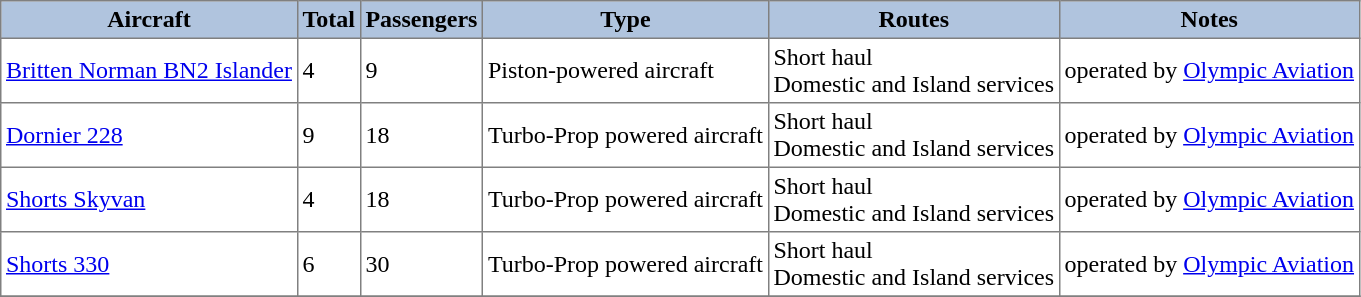<table class="toccolours" border="1" cellpadding="3" style="border-collapse:collapse">
<tr style="background:lightsteelblue;">
<th>Aircraft</th>
<th>Total</th>
<th>Passengers</th>
<th>Type</th>
<th>Routes</th>
<th>Notes</th>
</tr>
<tr>
<td><a href='#'>Britten Norman BN2 Islander</a></td>
<td>4</td>
<td>9</td>
<td>Piston-powered aircraft</td>
<td>Short haul<br>Domestic and Island services</td>
<td>operated by <a href='#'>Olympic Aviation</a></td>
</tr>
<tr>
<td><a href='#'>Dornier 228</a></td>
<td>9</td>
<td>18</td>
<td>Turbo-Prop powered aircraft</td>
<td>Short haul<br>Domestic and Island services</td>
<td>operated by <a href='#'>Olympic Aviation</a></td>
</tr>
<tr>
<td><a href='#'>Shorts Skyvan</a></td>
<td>4</td>
<td>18</td>
<td>Turbo-Prop powered aircraft</td>
<td>Short haul<br>Domestic and Island services</td>
<td>operated by <a href='#'>Olympic Aviation</a></td>
</tr>
<tr>
<td><a href='#'>Shorts 330</a></td>
<td>6</td>
<td>30</td>
<td>Turbo-Prop powered aircraft</td>
<td>Short haul<br>Domestic and Island services</td>
<td>operated by <a href='#'>Olympic Aviation</a></td>
</tr>
<tr>
</tr>
</table>
